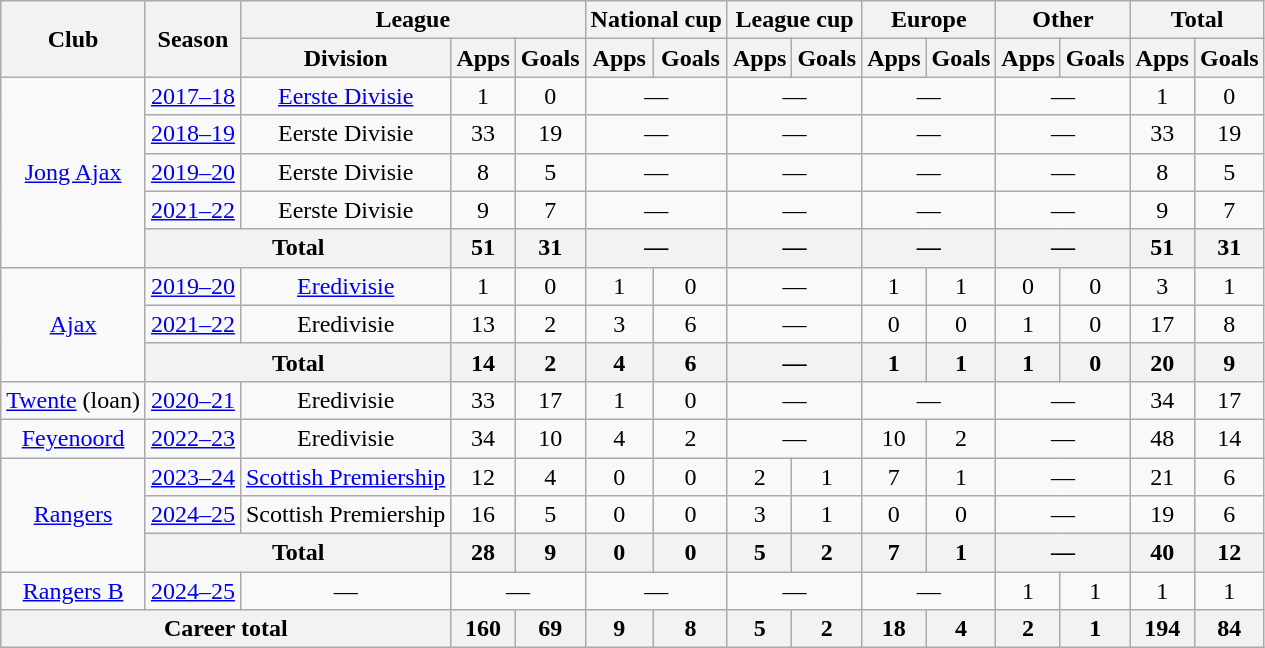<table class="wikitable" style="text-align:center">
<tr>
<th rowspan="2">Club</th>
<th rowspan="2">Season</th>
<th colspan="3">League</th>
<th colspan="2">National cup</th>
<th colspan="2">League cup</th>
<th colspan="2">Europe</th>
<th colspan="2">Other</th>
<th colspan="2">Total</th>
</tr>
<tr>
<th>Division</th>
<th>Apps</th>
<th>Goals</th>
<th>Apps</th>
<th>Goals</th>
<th>Apps</th>
<th>Goals</th>
<th>Apps</th>
<th>Goals</th>
<th>Apps</th>
<th>Goals</th>
<th>Apps</th>
<th>Goals</th>
</tr>
<tr>
<td rowspan="5"><a href='#'>Jong Ajax</a></td>
<td><a href='#'>2017–18</a></td>
<td><a href='#'>Eerste Divisie</a></td>
<td>1</td>
<td>0</td>
<td colspan="2">—</td>
<td colspan="2">—</td>
<td colspan="2">—</td>
<td colspan="2">—</td>
<td>1</td>
<td>0</td>
</tr>
<tr>
<td><a href='#'>2018–19</a></td>
<td>Eerste Divisie</td>
<td>33</td>
<td>19</td>
<td colspan="2">—</td>
<td colspan="2">—</td>
<td colspan="2">—</td>
<td colspan="2">—</td>
<td>33</td>
<td>19</td>
</tr>
<tr>
<td><a href='#'>2019–20</a></td>
<td>Eerste Divisie</td>
<td>8</td>
<td>5</td>
<td colspan="2">—</td>
<td colspan="2">—</td>
<td colspan="2">—</td>
<td colspan="2">—</td>
<td>8</td>
<td>5</td>
</tr>
<tr>
<td><a href='#'>2021–22</a></td>
<td>Eerste Divisie</td>
<td>9</td>
<td>7</td>
<td colspan="2">—</td>
<td colspan="2">—</td>
<td colspan="2">—</td>
<td colspan="2">—</td>
<td>9</td>
<td>7</td>
</tr>
<tr>
<th colspan="2">Total</th>
<th>51</th>
<th>31</th>
<th colspan="2">—</th>
<th colspan="2">—</th>
<th colspan="2">—</th>
<th colspan="2">—</th>
<th>51</th>
<th>31</th>
</tr>
<tr>
<td rowspan="3"><a href='#'>Ajax</a></td>
<td><a href='#'>2019–20</a></td>
<td><a href='#'>Eredivisie</a></td>
<td>1</td>
<td>0</td>
<td>1</td>
<td>0</td>
<td colspan="2">—</td>
<td>1</td>
<td>1</td>
<td>0</td>
<td>0</td>
<td>3</td>
<td>1</td>
</tr>
<tr>
<td><a href='#'>2021–22</a></td>
<td>Eredivisie</td>
<td>13</td>
<td>2</td>
<td>3</td>
<td>6</td>
<td colspan="2">—</td>
<td>0</td>
<td>0</td>
<td>1</td>
<td>0</td>
<td>17</td>
<td>8</td>
</tr>
<tr>
<th colspan="2">Total</th>
<th>14</th>
<th>2</th>
<th>4</th>
<th>6</th>
<th colspan="2">—</th>
<th>1</th>
<th>1</th>
<th>1</th>
<th>0</th>
<th>20</th>
<th>9</th>
</tr>
<tr>
<td><a href='#'>Twente</a> (loan)</td>
<td><a href='#'>2020–21</a></td>
<td>Eredivisie</td>
<td>33</td>
<td>17</td>
<td>1</td>
<td>0</td>
<td colspan="2">—</td>
<td colspan="2">—</td>
<td colspan="2">—</td>
<td>34</td>
<td>17</td>
</tr>
<tr>
<td><a href='#'>Feyenoord</a></td>
<td><a href='#'>2022–23</a></td>
<td>Eredivisie</td>
<td>34</td>
<td>10</td>
<td>4</td>
<td>2</td>
<td colspan="2">—</td>
<td>10</td>
<td>2</td>
<td colspan="2">—</td>
<td>48</td>
<td>14</td>
</tr>
<tr>
<td rowspan="3"><a href='#'>Rangers</a></td>
<td><a href='#'>2023–24</a></td>
<td><a href='#'>Scottish Premiership</a></td>
<td>12</td>
<td>4</td>
<td>0</td>
<td>0</td>
<td>2</td>
<td>1</td>
<td>7</td>
<td>1</td>
<td colspan="2">—</td>
<td>21</td>
<td>6</td>
</tr>
<tr>
<td><a href='#'>2024–25</a></td>
<td>Scottish Premiership</td>
<td>16</td>
<td>5</td>
<td>0</td>
<td>0</td>
<td>3</td>
<td>1</td>
<td>0</td>
<td>0</td>
<td colspan="2">—</td>
<td>19</td>
<td>6</td>
</tr>
<tr>
<th colspan="2">Total</th>
<th>28</th>
<th>9</th>
<th>0</th>
<th>0</th>
<th>5</th>
<th>2</th>
<th>7</th>
<th>1</th>
<th colspan="2">—</th>
<th>40</th>
<th>12</th>
</tr>
<tr>
<td><a href='#'>Rangers B</a></td>
<td><a href='#'>2024–25</a></td>
<td>—</td>
<td colspan="2">—</td>
<td colspan="2">—</td>
<td colspan="2">—</td>
<td colspan="2">—</td>
<td>1</td>
<td>1</td>
<td>1</td>
<td>1</td>
</tr>
<tr>
<th colspan="3">Career total</th>
<th>160</th>
<th>69</th>
<th>9</th>
<th>8</th>
<th>5</th>
<th>2</th>
<th>18</th>
<th>4</th>
<th>2</th>
<th>1</th>
<th>194</th>
<th>84</th>
</tr>
</table>
